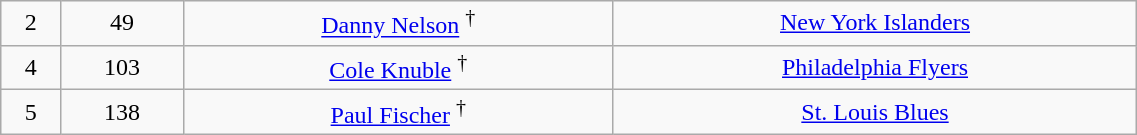<table class="wikitable" width="60%">
<tr align="center" bgcolor="">
<td>2</td>
<td>49</td>
<td><a href='#'>Danny Nelson</a> <sup>†</sup></td>
<td><a href='#'>New York Islanders</a></td>
</tr>
<tr align="center" bgcolor="">
<td>4</td>
<td>103</td>
<td><a href='#'>Cole Knuble</a> <sup>†</sup></td>
<td><a href='#'>Philadelphia Flyers</a></td>
</tr>
<tr align="center" bgcolor="">
<td>5</td>
<td>138</td>
<td><a href='#'>Paul Fischer</a> <sup>†</sup></td>
<td><a href='#'>St. Louis Blues</a></td>
</tr>
</table>
